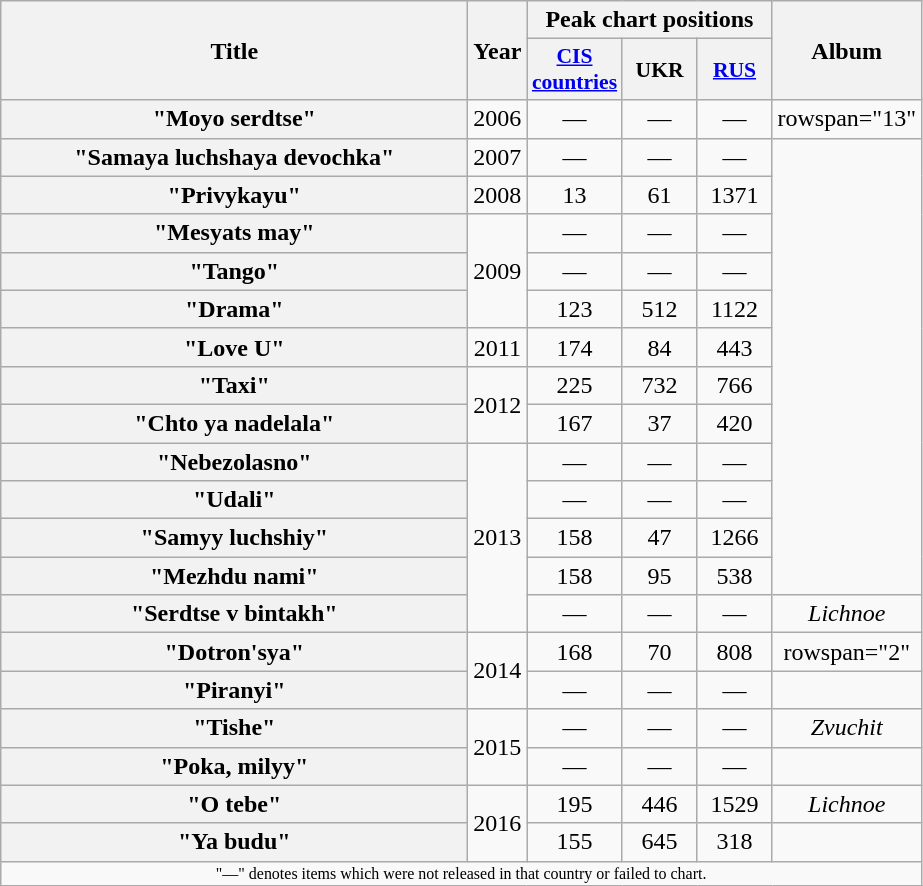<table class="wikitable plainrowheaders" style="text-align:center;">
<tr>
<th scope="col" rowspan="2" style="width:19em;">Title</th>
<th scope="col" rowspan="2">Year</th>
<th scope="col" colspan="3">Peak chart positions</th>
<th scope="col" rowspan="2">Album</th>
</tr>
<tr>
<th scope="col" style="width:3em;font-size:90%;" rowspan="1"><a href='#'>CIS<br>countries</a><br></th>
<th scope="col" colspan="1" style="width:3em;font-size:90%;">UKR<br></th>
<th scope="col" style="width:3em;font-size:90%;" rowspan="1"><a href='#'>RUS</a><br></th>
</tr>
<tr>
<th scope="row">"Moyo serdtse" </th>
<td>2006</td>
<td>—</td>
<td>—</td>
<td>—</td>
<td>rowspan="13" </td>
</tr>
<tr>
<th scope="row">"Samaya luchshaya devochka" </th>
<td>2007</td>
<td>—</td>
<td>—</td>
<td>—</td>
</tr>
<tr>
<th scope="row">"Privykayu" </th>
<td>2008</td>
<td>13</td>
<td>61</td>
<td>1371</td>
</tr>
<tr>
<th scope="row">"Mesyats may" </th>
<td rowspan="3">2009</td>
<td>—</td>
<td>—</td>
<td>—</td>
</tr>
<tr>
<th scope="row">"Tango" </th>
<td>—</td>
<td>—</td>
<td>—</td>
</tr>
<tr>
<th scope="row">"Drama" </th>
<td>123</td>
<td>512</td>
<td>1122</td>
</tr>
<tr>
<th scope="row">"Love U"</th>
<td>2011</td>
<td>174</td>
<td>84</td>
<td>443</td>
</tr>
<tr>
<th scope="row">"Taxi" </th>
<td rowspan="2">2012</td>
<td>225</td>
<td>732</td>
<td>766</td>
</tr>
<tr>
<th scope="row">"Chto ya nadelala" </th>
<td>167</td>
<td>37</td>
<td>420</td>
</tr>
<tr>
<th scope="row">"Nebezolasno" <br></th>
<td rowspan="5">2013</td>
<td>—</td>
<td>—</td>
<td>—</td>
</tr>
<tr>
<th scope="row">"Udali" </th>
<td>—</td>
<td>—</td>
<td>—</td>
</tr>
<tr>
<th scope="row">"Samyy luchshiy" </th>
<td>158</td>
<td>47</td>
<td>1266</td>
</tr>
<tr>
<th scope="row">"Mezhdu nami" <br></th>
<td>158</td>
<td>95</td>
<td>538</td>
</tr>
<tr>
<th scope="row">"Serdtse v bintakh" </th>
<td>—</td>
<td>—</td>
<td>—</td>
<td><em>Lichnoe</em></td>
</tr>
<tr>
<th scope="row">"Dotron'sya" </th>
<td rowspan="2">2014</td>
<td>168</td>
<td>70</td>
<td>808</td>
<td>rowspan="2" </td>
</tr>
<tr>
<th scope="row">"Piranyi" </th>
<td>—</td>
<td>—</td>
<td>—</td>
</tr>
<tr>
<th scope="row">"Tishe" <br></th>
<td rowspan="2">2015</td>
<td>—</td>
<td>—</td>
<td>—</td>
<td><em>Zvuchit</em><br></td>
</tr>
<tr>
<th scope="row">"Poka, milyy" </th>
<td>—</td>
<td>—</td>
<td>—</td>
<td></td>
</tr>
<tr>
<th scope="row">"O tebe" </th>
<td rowspan="2">2016</td>
<td>195</td>
<td>446</td>
<td>1529</td>
<td><em>Lichnoe</em></td>
</tr>
<tr>
<th scope="row">"Ya budu" </th>
<td>155</td>
<td>645</td>
<td>318</td>
<td></td>
</tr>
<tr>
<td colspan="11" style="font-size:8pt;">"—" denotes items which were not released in that country or failed to chart.</td>
</tr>
</table>
